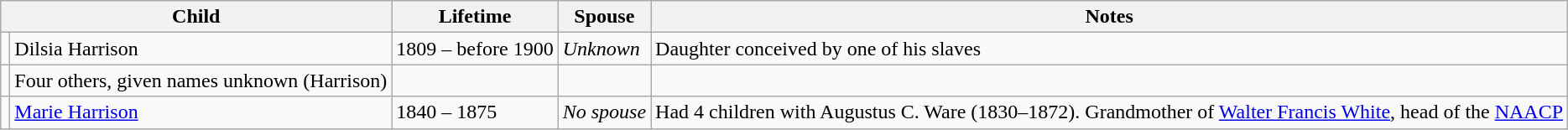<table class="wikitable">
<tr>
<th colspan="2">Child</th>
<th>Lifetime</th>
<th>Spouse</th>
<th>Notes</th>
</tr>
<tr>
<td></td>
<td>Dilsia Harrison</td>
<td>1809 – before 1900</td>
<td><em>Unknown</em></td>
<td>Daughter conceived by one of his slaves</td>
</tr>
<tr>
<td></td>
<td>Four others, given names unknown (Harrison)</td>
<td></td>
<td></td>
<td></td>
</tr>
<tr>
<td></td>
<td><a href='#'>Marie Harrison</a></td>
<td>1840 – 1875</td>
<td><em>No spouse</em></td>
<td>Had 4 children with Augustus C. Ware (1830–1872). Grandmother of <a href='#'>Walter Francis White</a>, head of the <a href='#'>NAACP</a></td>
</tr>
</table>
